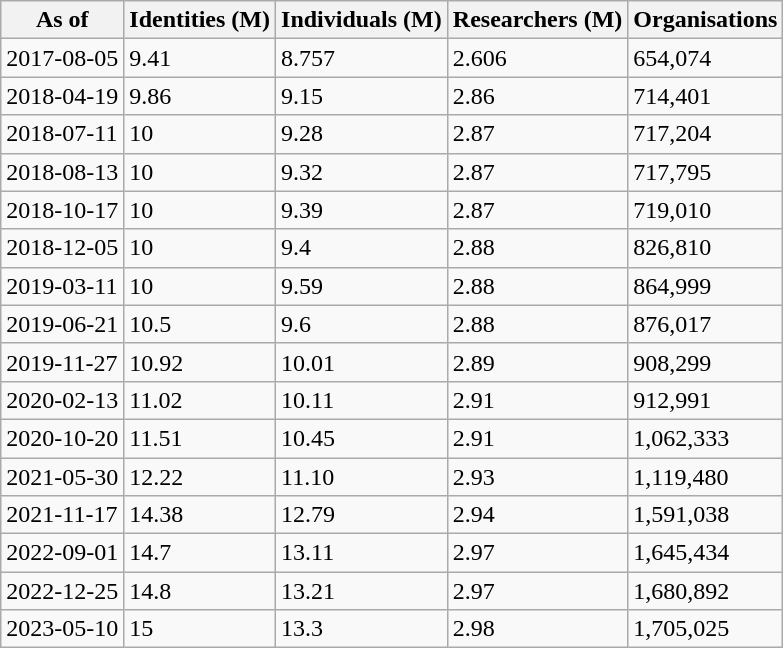<table class="wikitable sortable">
<tr>
<th>As of</th>
<th>Identities (M)</th>
<th>Individuals (M)</th>
<th>Researchers (M)</th>
<th>Organisations</th>
</tr>
<tr>
<td>2017-08-05</td>
<td>9.41</td>
<td>8.757</td>
<td>2.606</td>
<td>654,074</td>
</tr>
<tr>
<td>2018-04-19</td>
<td>9.86</td>
<td>9.15</td>
<td>2.86</td>
<td>714,401</td>
</tr>
<tr>
<td>2018-07-11</td>
<td>10</td>
<td>9.28</td>
<td>2.87</td>
<td>717,204</td>
</tr>
<tr>
<td>2018-08-13</td>
<td>10</td>
<td>9.32</td>
<td>2.87</td>
<td>717,795</td>
</tr>
<tr>
<td>2018-10-17</td>
<td>10</td>
<td>9.39</td>
<td>2.87</td>
<td>719,010</td>
</tr>
<tr>
<td>2018-12-05</td>
<td>10</td>
<td>9.4</td>
<td>2.88</td>
<td>826,810</td>
</tr>
<tr>
<td>2019-03-11</td>
<td>10</td>
<td>9.59</td>
<td>2.88</td>
<td>864,999</td>
</tr>
<tr>
<td>2019-06-21</td>
<td>10.5</td>
<td>9.6</td>
<td>2.88</td>
<td>876,017</td>
</tr>
<tr>
<td>2019-11-27</td>
<td>10.92</td>
<td>10.01</td>
<td>2.89</td>
<td>908,299</td>
</tr>
<tr>
<td>2020-02-13</td>
<td>11.02</td>
<td>10.11</td>
<td>2.91</td>
<td>912,991</td>
</tr>
<tr>
<td>2020-10-20</td>
<td>11.51</td>
<td>10.45</td>
<td>2.91</td>
<td>1,062,333</td>
</tr>
<tr>
<td>2021-05-30</td>
<td>12.22</td>
<td>11.10</td>
<td>2.93</td>
<td>1,119,480</td>
</tr>
<tr>
<td>2021-11-17</td>
<td>14.38</td>
<td>12.79</td>
<td>2.94</td>
<td>1,591,038</td>
</tr>
<tr>
<td>2022-09-01</td>
<td>14.7</td>
<td>13.11</td>
<td>2.97</td>
<td>1,645,434</td>
</tr>
<tr>
<td>2022-12-25</td>
<td>14.8</td>
<td>13.21</td>
<td>2.97</td>
<td>1,680,892</td>
</tr>
<tr>
<td>2023-05-10</td>
<td>15</td>
<td>13.3</td>
<td>2.98</td>
<td>1,705,025</td>
</tr>
</table>
